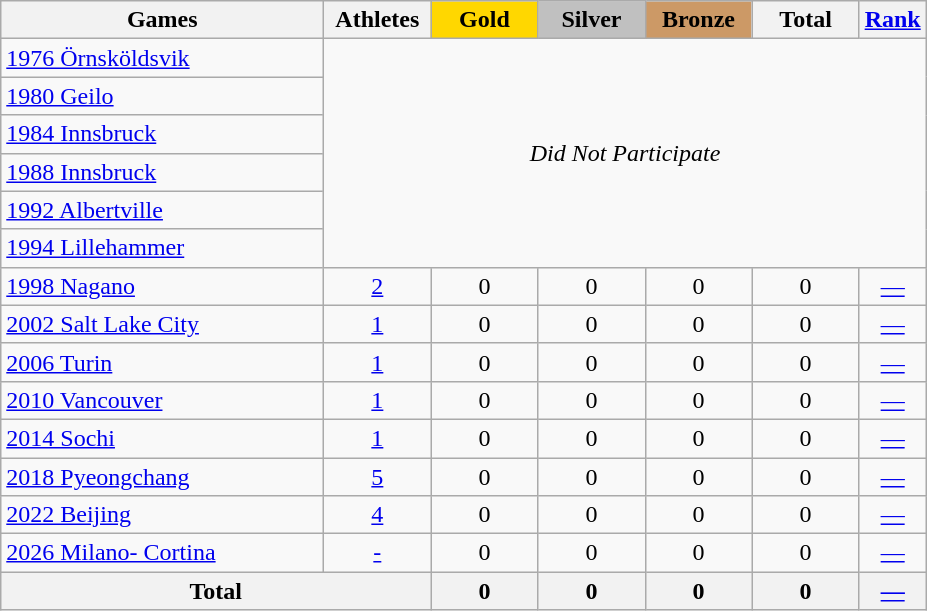<table class="wikitable" style="text-align:center; font-size:100%;">
<tr>
<th style="width:13em;">Games</th>
<th style="width:4em;">Athletes</th>
<th style="width:4em; background:gold;">Gold</th>
<th style="width:4em; background:silver;">Silver</th>
<th style="width:4em; background:#cc9966;">Bronze</th>
<th style="width:4em;">Total</th>
<th style="width:2em;"><a href='#'>Rank</a></th>
</tr>
<tr>
<td align=left> <a href='#'>1976 Örnsköldsvik</a></td>
<td colspan=6 rowspan=6><em>Did Not Participate</em></td>
</tr>
<tr>
<td align=left> <a href='#'>1980 Geilo</a></td>
</tr>
<tr>
<td align=left> <a href='#'>1984 Innsbruck</a></td>
</tr>
<tr>
<td align=left> <a href='#'>1988 Innsbruck</a></td>
</tr>
<tr>
<td align=left> <a href='#'>1992 Albertville</a></td>
</tr>
<tr>
<td align=left> <a href='#'>1994 Lillehammer</a></td>
</tr>
<tr>
<td align=left> <a href='#'>1998 Nagano</a></td>
<td><a href='#'>2</a></td>
<td>0</td>
<td>0</td>
<td>0</td>
<td>0</td>
<td><a href='#'>—</a></td>
</tr>
<tr>
<td align=left> <a href='#'>2002 Salt Lake City</a></td>
<td><a href='#'>1</a></td>
<td>0</td>
<td>0</td>
<td>0</td>
<td>0</td>
<td><a href='#'>—</a></td>
</tr>
<tr>
<td align=left> <a href='#'>2006 Turin</a></td>
<td><a href='#'>1</a></td>
<td>0</td>
<td>0</td>
<td>0</td>
<td>0</td>
<td><a href='#'>—</a></td>
</tr>
<tr>
<td align=left> <a href='#'>2010 Vancouver</a></td>
<td><a href='#'>1</a></td>
<td>0</td>
<td>0</td>
<td>0</td>
<td>0</td>
<td><a href='#'>—</a></td>
</tr>
<tr>
<td align=left> <a href='#'>2014 Sochi</a></td>
<td><a href='#'>1</a></td>
<td>0</td>
<td>0</td>
<td>0</td>
<td>0</td>
<td><a href='#'>—</a></td>
</tr>
<tr>
<td align=left> <a href='#'>2018 Pyeongchang</a></td>
<td><a href='#'>5</a></td>
<td>0</td>
<td>0</td>
<td>0</td>
<td>0</td>
<td><a href='#'>—</a></td>
</tr>
<tr>
<td align=left> <a href='#'>2022 Beijing</a></td>
<td><a href='#'>4</a></td>
<td>0</td>
<td>0</td>
<td>0</td>
<td>0</td>
<td><a href='#'>—</a></td>
</tr>
<tr>
<td align=left> <a href='#'>2026 Milano- Cortina</a></td>
<td><a href='#'>-</a></td>
<td>0</td>
<td>0</td>
<td>0</td>
<td>0</td>
<td><a href='#'>—</a></td>
</tr>
<tr class="sortbottom">
<th colspan=2>Total</th>
<th>0</th>
<th>0</th>
<th>0</th>
<th>0</th>
<th><a href='#'>—</a></th>
</tr>
</table>
